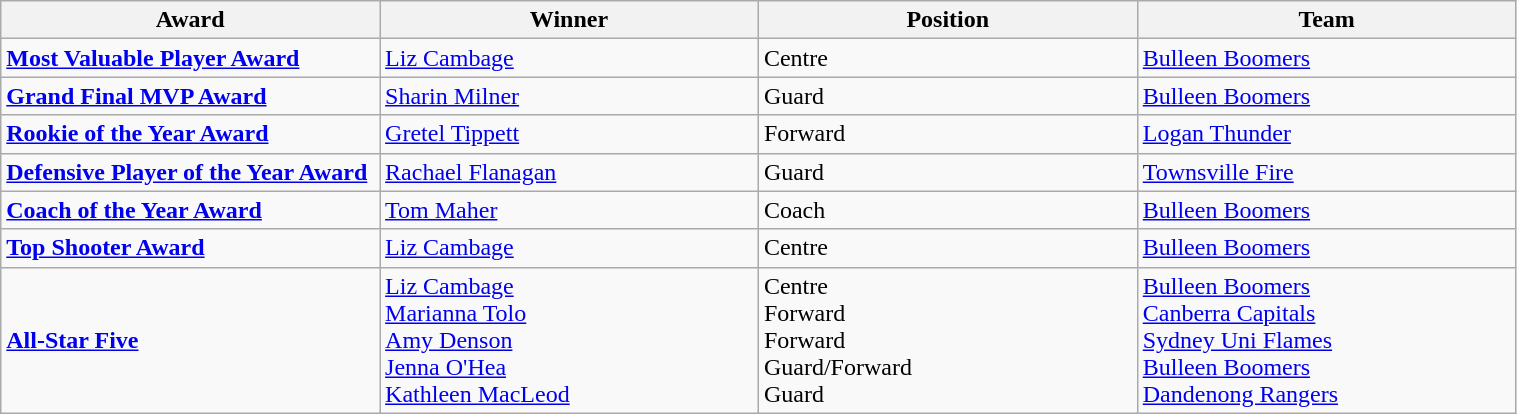<table class="wikitable" style="width: 80%">
<tr>
<th width=125>Award</th>
<th width=125>Winner</th>
<th width=125>Position</th>
<th width=125>Team</th>
</tr>
<tr>
<td><strong><a href='#'>Most Valuable Player Award</a></strong></td>
<td><a href='#'>Liz Cambage</a></td>
<td>Centre</td>
<td><a href='#'>Bulleen Boomers</a></td>
</tr>
<tr>
<td><strong><a href='#'>Grand Final MVP Award</a></strong></td>
<td><a href='#'>Sharin Milner</a></td>
<td>Guard</td>
<td><a href='#'>Bulleen Boomers</a></td>
</tr>
<tr>
<td><strong><a href='#'>Rookie of the Year Award</a></strong></td>
<td><a href='#'>Gretel Tippett</a></td>
<td>Forward</td>
<td><a href='#'>Logan Thunder</a></td>
</tr>
<tr>
<td><strong><a href='#'>Defensive Player of the Year Award</a></strong></td>
<td><a href='#'>Rachael Flanagan</a></td>
<td>Guard</td>
<td><a href='#'>Townsville Fire</a></td>
</tr>
<tr>
<td><strong><a href='#'>Coach of the Year Award</a></strong></td>
<td><a href='#'>Tom Maher</a></td>
<td>Coach</td>
<td><a href='#'>Bulleen Boomers</a></td>
</tr>
<tr>
<td><strong><a href='#'>Top Shooter Award</a></strong></td>
<td><a href='#'>Liz Cambage</a></td>
<td>Centre</td>
<td><a href='#'>Bulleen Boomers</a></td>
</tr>
<tr>
<td><strong><a href='#'>All-Star Five</a></strong></td>
<td><a href='#'>Liz Cambage</a>  <br> <a href='#'>Marianna Tolo</a> <br> <a href='#'>Amy Denson</a> <br> <a href='#'>Jenna O'Hea</a> <br> <a href='#'>Kathleen MacLeod</a></td>
<td>Centre<br> Forward <br> Forward <br> Guard/Forward <br> Guard</td>
<td><a href='#'>Bulleen Boomers</a> <br> <a href='#'>Canberra Capitals</a> <br> <a href='#'>Sydney Uni Flames</a> <br> <a href='#'>Bulleen Boomers</a> <br> <a href='#'>Dandenong Rangers</a></td>
</tr>
</table>
